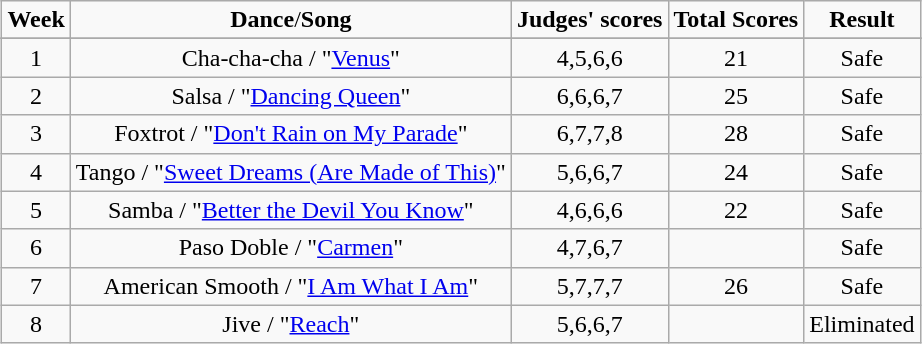<table class="wikitable" style="margin:auto;">
<tr style="text-align:center">
<td><strong>Week</strong></td>
<td><strong>Dance</strong>/<strong>Song</strong></td>
<td><strong>Judges' scores</strong></td>
<td><strong>Total Scores</strong></td>
<td><strong>Result</strong></td>
</tr>
<tr>
</tr>
<tr style="text-align:center">
<td>1</td>
<td>Cha-cha-cha / "<a href='#'>Venus</a>"</td>
<td>4,5,6,6</td>
<td>21</td>
<td>Safe</td>
</tr>
<tr style="text-align:center">
<td>2</td>
<td>Salsa / "<a href='#'>Dancing Queen</a>"</td>
<td>6,6,6,7</td>
<td>25</td>
<td>Safe</td>
</tr>
<tr style="text-align:center">
<td>3</td>
<td>Foxtrot / "<a href='#'>Don't Rain on My Parade</a>"</td>
<td>6,7,7,8</td>
<td>28</td>
<td>Safe</td>
</tr>
<tr style="text-align:center">
<td>4</td>
<td>Tango / "<a href='#'>Sweet Dreams (Are Made of This)</a>"</td>
<td>5,6,6,7</td>
<td>24</td>
<td>Safe</td>
</tr>
<tr style="text-align:center">
<td>5</td>
<td>Samba / "<a href='#'>Better the Devil You Know</a>"</td>
<td>4,6,6,6</td>
<td>22</td>
<td>Safe</td>
</tr>
<tr style="text-align:center">
<td>6</td>
<td>Paso Doble / "<a href='#'>Carmen</a>"</td>
<td>4,7,6,7</td>
<td></td>
<td>Safe</td>
</tr>
<tr style="text-align:center">
<td>7</td>
<td>American Smooth / "<a href='#'>I Am What I Am</a>"</td>
<td>5,7,7,7</td>
<td>26</td>
<td>Safe</td>
</tr>
<tr style="text-align:center">
<td>8</td>
<td>Jive / "<a href='#'>Reach</a>"</td>
<td>5,6,6,7</td>
<td></td>
<td>Eliminated</td>
</tr>
</table>
